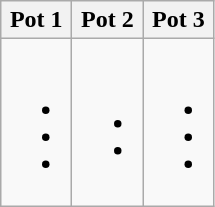<table class="wikitable">
<tr>
<th>Pot 1</th>
<th>Pot 2</th>
<th>Pot 3</th>
</tr>
<tr>
<td><br><ul><li> </li><li></li><li></li></ul></td>
<td><br><ul><li></li><li></li></ul></td>
<td><br><ul><li></li><li></li><li></li></ul></td>
</tr>
</table>
